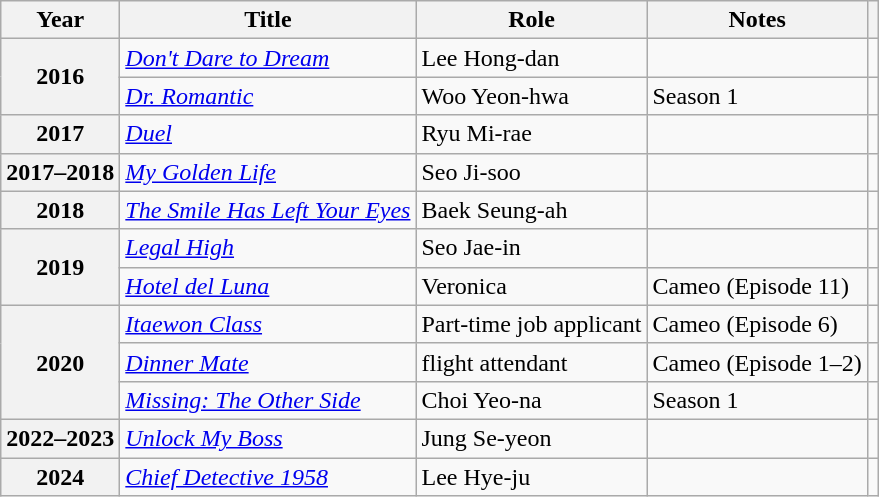<table class="wikitable plainrowheaders sortable">
<tr>
<th scope="col">Year</th>
<th scope="col">Title</th>
<th scope="col">Role</th>
<th scope="col">Notes</th>
<th scope="col" class="unsortable"></th>
</tr>
<tr>
<th scope="row" rowspan="2">2016</th>
<td><em><a href='#'>Don't Dare to Dream</a></em></td>
<td>Lee Hong-dan</td>
<td></td>
<td style="text-align:center"></td>
</tr>
<tr>
<td><em><a href='#'>Dr. Romantic</a></em></td>
<td>Woo Yeon-hwa</td>
<td>Season 1</td>
<td style="text-align:center"></td>
</tr>
<tr>
<th scope="row">2017</th>
<td><em><a href='#'>Duel</a></em></td>
<td>Ryu Mi-rae</td>
<td></td>
<td style="text-align:center"></td>
</tr>
<tr>
<th scope="row">2017–2018</th>
<td><em><a href='#'>My Golden Life</a></em></td>
<td>Seo Ji-soo</td>
<td></td>
<td style="text-align:center"></td>
</tr>
<tr>
<th scope="row">2018</th>
<td><em><a href='#'>The Smile Has Left Your Eyes</a></em></td>
<td>Baek Seung-ah</td>
<td></td>
<td style="text-align:center"></td>
</tr>
<tr>
<th scope="row" rowspan="2">2019</th>
<td><em><a href='#'>Legal High</a></em></td>
<td>Seo Jae-in</td>
<td></td>
<td style="text-align:center"></td>
</tr>
<tr>
<td><em><a href='#'>Hotel del Luna</a></em></td>
<td>Veronica</td>
<td>Cameo (Episode 11)</td>
<td style="text-align:center"></td>
</tr>
<tr>
<th scope="row" rowspan="3">2020</th>
<td><em><a href='#'>Itaewon Class</a></em></td>
<td>Part-time job applicant</td>
<td>Cameo (Episode 6)</td>
<td style="text-align:center"></td>
</tr>
<tr>
<td><em><a href='#'>Dinner Mate</a></em></td>
<td>flight attendant</td>
<td>Cameo (Episode 1–2)</td>
<td style="text-align:center"></td>
</tr>
<tr>
<td><em><a href='#'>Missing: The Other Side</a></em></td>
<td>Choi Yeo-na</td>
<td>Season 1</td>
<td style="text-align:center"></td>
</tr>
<tr>
<th scope="row">2022–2023</th>
<td><em><a href='#'>Unlock My Boss</a></em></td>
<td>Jung Se-yeon</td>
<td></td>
<td style="text-align:center"></td>
</tr>
<tr>
<th scope="row">2024</th>
<td><em><a href='#'>Chief Detective 1958</a></em></td>
<td>Lee Hye-ju</td>
<td></td>
<td style="text-align:center"></td>
</tr>
</table>
